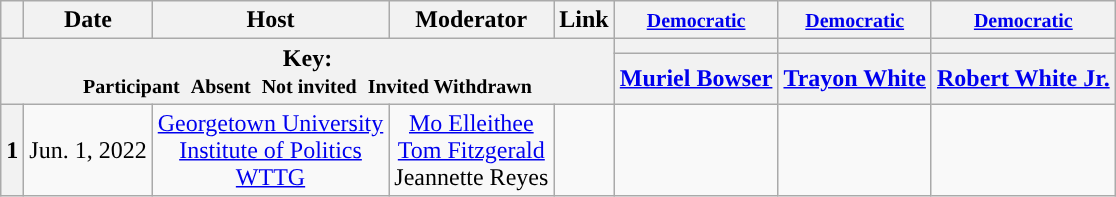<table class="wikitable" style="text-align:center;">
<tr>
<th scope="col"></th>
<th scope="col">Date</th>
<th scope="col">Host</th>
<th scope="col">Moderator</th>
<th scope="col">Link</th>
<th scope="col"><small><a href='#'>Democratic</a></small></th>
<th scope="col"><small><a href='#'>Democratic</a></small></th>
<th scope="col"><small><a href='#'>Democratic</a></small></th>
</tr>
<tr>
<th colspan="5" rowspan="2">Key:<br> <small>Participant </small>  <small>Absent </small>  <small>Not invited </small>  <small>Invited  Withdrawn</small></th>
<th scope="col" style="background:"></th>
<th scope="col" style="background:"></th>
<th scope="col" style="background:"></th>
</tr>
<tr>
<th scope="col"><a href='#'>Muriel Bowser</a></th>
<th scope="col"><a href='#'>Trayon White</a></th>
<th scope="col"><a href='#'>Robert White Jr.</a></th>
</tr>
<tr>
<th>1</th>
<td style="white-space:nowrap;">Jun. 1, 2022</td>
<td style="white-space:nowrap;"><a href='#'>Georgetown University</a><br><a href='#'>Institute of Politics</a><br><a href='#'>WTTG</a></td>
<td style="white-space:nowrap;"><a href='#'>Mo Elleithee</a><br><a href='#'>Tom Fitzgerald</a><br>Jeannette Reyes</td>
<td style="white-space:nowrap;"></td>
<td></td>
<td></td>
<td></td>
</tr>
</table>
